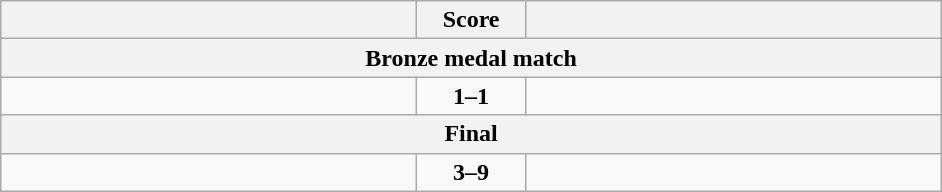<table class="wikitable" style="text-align: left;">
<tr>
<th align="right" width="270"></th>
<th width="65">Score</th>
<th align="left" width="270"></th>
</tr>
<tr>
<th colspan="3">Bronze medal match</th>
</tr>
<tr>
<td><strong></strong></td>
<td align=center><strong>1–1</strong></td>
<td></td>
</tr>
<tr>
<th colspan="3">Final</th>
</tr>
<tr>
<td></td>
<td align=center><strong>3–9</strong></td>
<td><strong></strong></td>
</tr>
</table>
